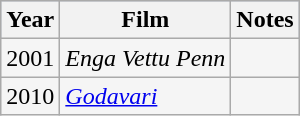<table class="wikitable sortable" style="background:#f5f5f5;">
<tr style="background:#B0C4DE;">
<th>Year</th>
<th>Film</th>
<th class=unsortable>Notes</th>
</tr>
<tr>
<td>2001</td>
<td><em>Enga Vettu Penn</em></td>
<td></td>
</tr>
<tr>
<td>2010</td>
<td><em><a href='#'>Godavari</a></em></td>
<td></td>
</tr>
</table>
